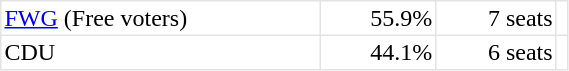<table cellpadding="2" style="width:30%; background:#e3e3e3; border-spacing:1px; white-space:nowrap;">
<tr align="right" bgcolor="#ffffff">
<td align="left"><a href='#'>FWG</a> (Free voters)</td>
<td>55.9%</td>
<td>7 seats</td>
<td></td>
</tr>
<tr align="right" bgcolor="#ffffff">
<td align="left">CDU</td>
<td>44.1%</td>
<td>6 seats</td>
<td></td>
</tr>
</table>
